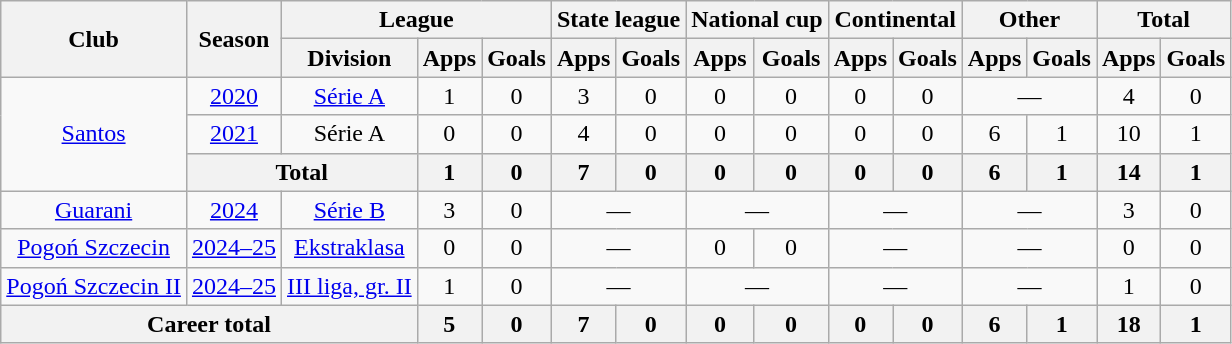<table class="wikitable" style="text-align: center;">
<tr>
<th rowspan="2">Club</th>
<th rowspan="2">Season</th>
<th colspan="3">League</th>
<th colspan="2">State league</th>
<th colspan="2">National cup</th>
<th colspan="2">Continental</th>
<th colspan="2">Other</th>
<th colspan="2">Total</th>
</tr>
<tr>
<th>Division</th>
<th>Apps</th>
<th>Goals</th>
<th>Apps</th>
<th>Goals</th>
<th>Apps</th>
<th>Goals</th>
<th>Apps</th>
<th>Goals</th>
<th>Apps</th>
<th>Goals</th>
<th>Apps</th>
<th>Goals</th>
</tr>
<tr>
<td rowspan="3" valign="center"><a href='#'>Santos</a></td>
<td><a href='#'>2020</a></td>
<td><a href='#'>Série A</a></td>
<td>1</td>
<td>0</td>
<td>3</td>
<td>0</td>
<td>0</td>
<td>0</td>
<td>0</td>
<td>0</td>
<td colspan="2">—</td>
<td>4</td>
<td>0</td>
</tr>
<tr>
<td><a href='#'>2021</a></td>
<td>Série A</td>
<td>0</td>
<td>0</td>
<td>4</td>
<td>0</td>
<td>0</td>
<td>0</td>
<td>0</td>
<td>0</td>
<td>6</td>
<td>1</td>
<td>10</td>
<td>1</td>
</tr>
<tr>
<th colspan="2">Total</th>
<th>1</th>
<th>0</th>
<th>7</th>
<th>0</th>
<th>0</th>
<th>0</th>
<th>0</th>
<th>0</th>
<th>6</th>
<th>1</th>
<th>14</th>
<th>1</th>
</tr>
<tr>
<td valign="center"><a href='#'>Guarani</a></td>
<td><a href='#'>2024</a></td>
<td><a href='#'>Série B</a></td>
<td>3</td>
<td>0</td>
<td colspan="2">—</td>
<td colspan="2">—</td>
<td colspan="2">—</td>
<td colspan="2">—</td>
<td>3</td>
<td>0</td>
</tr>
<tr>
<td valign="center"><a href='#'>Pogoń Szczecin</a></td>
<td><a href='#'>2024–25</a></td>
<td><a href='#'>Ekstraklasa</a></td>
<td>0</td>
<td>0</td>
<td colspan="2">—</td>
<td>0</td>
<td>0</td>
<td colspan="2">—</td>
<td colspan="2">—</td>
<td>0</td>
<td>0</td>
</tr>
<tr>
<td valign="center"><a href='#'>Pogoń Szczecin II</a></td>
<td><a href='#'>2024–25</a></td>
<td><a href='#'>III liga, gr. II</a></td>
<td>1</td>
<td>0</td>
<td colspan="2">—</td>
<td colspan="2">—</td>
<td colspan="2">—</td>
<td colspan="2">—</td>
<td>1</td>
<td>0</td>
</tr>
<tr>
<th colspan="3"><strong>Career total</strong></th>
<th>5</th>
<th>0</th>
<th>7</th>
<th>0</th>
<th>0</th>
<th>0</th>
<th>0</th>
<th>0</th>
<th>6</th>
<th>1</th>
<th>18</th>
<th>1</th>
</tr>
</table>
